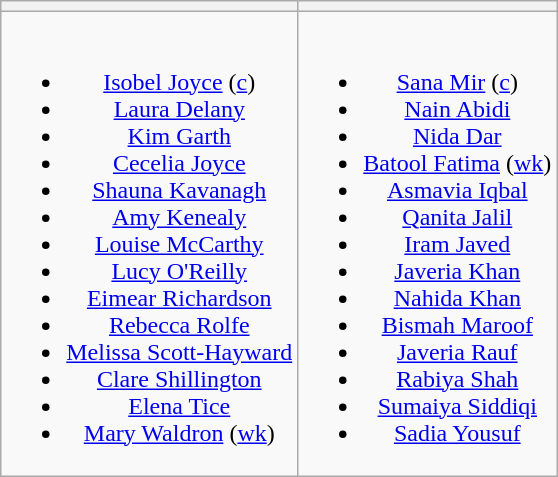<table class="wikitable" style="text-align:center">
<tr>
<th></th>
<th></th>
</tr>
<tr style="vertical-align:top">
<td><br><ul><li><a href='#'>Isobel Joyce</a> (<a href='#'>c</a>)</li><li><a href='#'>Laura Delany</a></li><li><a href='#'>Kim Garth</a></li><li><a href='#'>Cecelia Joyce</a></li><li><a href='#'>Shauna Kavanagh</a></li><li><a href='#'>Amy Kenealy</a></li><li><a href='#'>Louise McCarthy</a></li><li><a href='#'>Lucy O'Reilly</a></li><li><a href='#'>Eimear Richardson</a></li><li><a href='#'>Rebecca Rolfe</a></li><li><a href='#'>Melissa Scott-Hayward</a></li><li><a href='#'>Clare Shillington</a></li><li><a href='#'>Elena Tice</a></li><li><a href='#'>Mary Waldron</a> (<a href='#'>wk</a>)</li></ul></td>
<td><br><ul><li><a href='#'>Sana Mir</a> (<a href='#'>c</a>)</li><li><a href='#'>Nain Abidi</a></li><li><a href='#'>Nida Dar</a></li><li><a href='#'>Batool Fatima</a> (<a href='#'>wk</a>)</li><li><a href='#'>Asmavia Iqbal</a></li><li><a href='#'>Qanita Jalil</a></li><li><a href='#'>Iram Javed</a></li><li><a href='#'>Javeria Khan</a></li><li><a href='#'>Nahida Khan</a></li><li><a href='#'>Bismah Maroof</a></li><li><a href='#'>Javeria Rauf</a></li><li><a href='#'>Rabiya Shah</a></li><li><a href='#'>Sumaiya Siddiqi</a></li><li><a href='#'>Sadia Yousuf</a></li></ul></td>
</tr>
</table>
